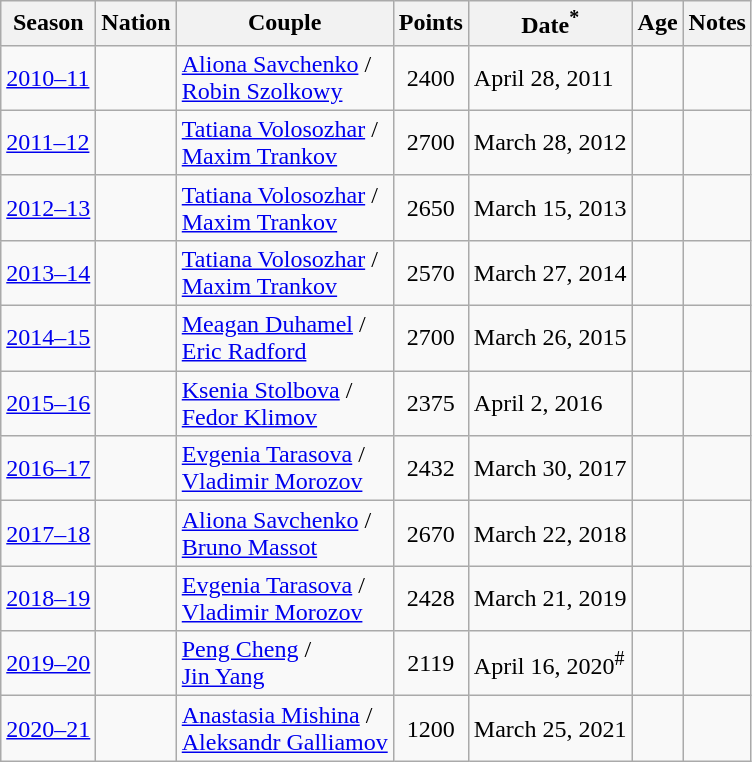<table class="wikitable sortable">
<tr>
<th>Season</th>
<th>Nation</th>
<th>Couple</th>
<th>Points</th>
<th>Date<sup>*</sup></th>
<th>Age</th>
<th>Notes</th>
</tr>
<tr>
<td><a href='#'>2010–11</a></td>
<td></td>
<td><a href='#'>Aliona Savchenko</a> /<br><a href='#'>Robin Szolkowy</a></td>
<td style="text-align: center;">2400</td>
<td>April 28, 2011</td>
<td><br></td>
<td></td>
</tr>
<tr>
<td><a href='#'>2011–12</a></td>
<td></td>
<td><a href='#'>Tatiana Volosozhar</a> /<br><a href='#'>Maxim Trankov</a></td>
<td style="text-align: center;">2700</td>
<td>March 28, 2012</td>
<td><br></td>
<td></td>
</tr>
<tr>
<td><a href='#'>2012–13</a></td>
<td></td>
<td><a href='#'>Tatiana Volosozhar</a> /<br><a href='#'>Maxim Trankov</a></td>
<td style="text-align: center;">2650</td>
<td>March 15, 2013</td>
<td><br></td>
<td></td>
</tr>
<tr>
<td><a href='#'>2013–14</a></td>
<td></td>
<td><a href='#'>Tatiana Volosozhar</a> /<br><a href='#'>Maxim Trankov</a></td>
<td style="text-align: center;">2570</td>
<td>March 27, 2014</td>
<td><br></td>
<td></td>
</tr>
<tr>
<td><a href='#'>2014–15</a></td>
<td></td>
<td><a href='#'>Meagan Duhamel</a> /<br><a href='#'>Eric Radford</a></td>
<td style="text-align: center;">2700</td>
<td>March 26, 2015</td>
<td><br></td>
<td></td>
</tr>
<tr>
<td><a href='#'>2015–16</a></td>
<td></td>
<td><a href='#'>Ksenia Stolbova</a> /<br><a href='#'>Fedor Klimov</a></td>
<td style="text-align: center;">2375</td>
<td>April 2, 2016</td>
<td><br></td>
<td></td>
</tr>
<tr>
<td><a href='#'>2016–17</a></td>
<td></td>
<td><a href='#'>Evgenia Tarasova</a> /<br><a href='#'>Vladimir Morozov</a></td>
<td style="text-align: center;">2432</td>
<td>March 30, 2017</td>
<td><br></td>
<td></td>
</tr>
<tr>
<td><a href='#'>2017–18</a></td>
<td></td>
<td><a href='#'>Aliona Savchenko</a> /<br><a href='#'>Bruno Massot</a></td>
<td style="text-align: center;">2670</td>
<td>March 22, 2018</td>
<td><br></td>
<td></td>
</tr>
<tr>
<td><a href='#'>2018–19</a></td>
<td></td>
<td><a href='#'>Evgenia Tarasova</a> /<br><a href='#'>Vladimir Morozov</a></td>
<td style="text-align: center;">2428</td>
<td>March 21, 2019</td>
<td><br></td>
<td></td>
</tr>
<tr>
<td><a href='#'>2019–20</a></td>
<td></td>
<td><a href='#'>Peng Cheng</a> /<br><a href='#'>Jin Yang</a></td>
<td style="text-align: center;">2119</td>
<td>April 16, 2020<sup>#</sup></td>
<td><br></td>
<td></td>
</tr>
<tr>
<td><a href='#'>2020–21</a></td>
<td></td>
<td><a href='#'>Anastasia Mishina</a> /<br><a href='#'>Aleksandr Galliamov</a></td>
<td style="text-align: center;">1200</td>
<td>March 25, 2021</td>
<td><br></td>
<td></td>
</tr>
</table>
